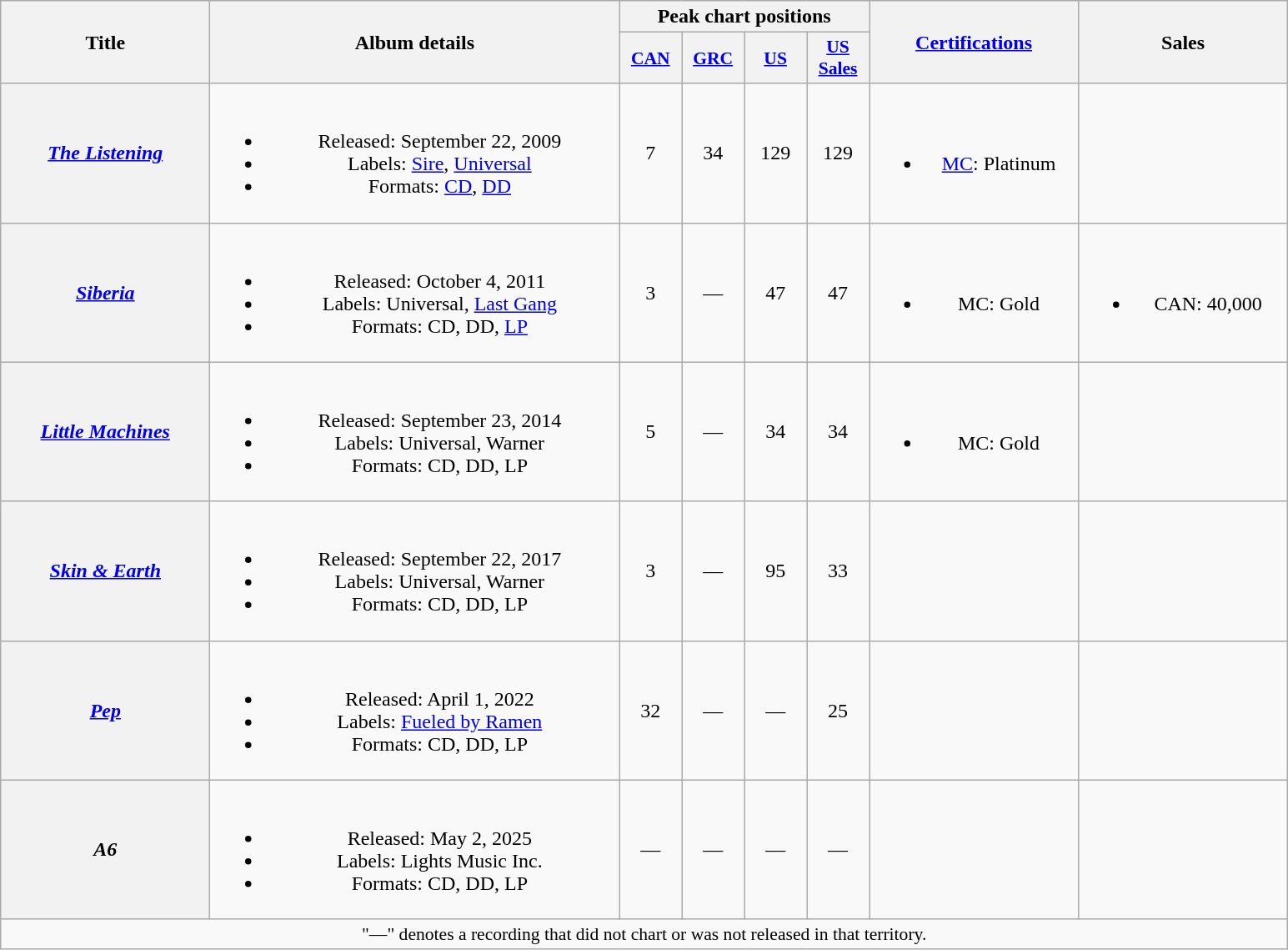<table class="wikitable plainrowheaders" style="text-align:center;">
<tr>
<th scope="col" rowspan="2" style="width:10em;">Title</th>
<th scope="col" rowspan="2" style="width:20em;">Album details</th>
<th scope="col" colspan="4">Peak chart positions</th>
<th scope="col" rowspan="2" style="width:10em;"><a href='#'>Certifications</a></th>
<th scope="col" rowspan="2" style="width:10em;">Sales</th>
</tr>
<tr>
<th scope="col" style="width:3em;font-size:90%;"><a href='#'>CAN</a><br></th>
<th scope="col" style="width:3em;font-size:90%;"><a href='#'>GRC</a><br></th>
<th scope="col" style="width:3em;font-size:90%;"><a href='#'>US</a><br></th>
<th scope="col" style="width:3em;font-size:90%;"><a href='#'>US Sales</a><br></th>
</tr>
<tr>
<th scope="row"><em><a href='#'>The Listening</a></em></th>
<td><br><ul><li>Released: September 22, 2009 </li><li>Labels: <a href='#'>Sire</a>, <a href='#'>Universal</a> </li><li>Formats: <a href='#'>CD</a>, <a href='#'>DD</a></li></ul></td>
<td>7</td>
<td>34</td>
<td>129</td>
<td>129</td>
<td><br><ul><li><a href='#'>MC</a>: Platinum</li></ul></td>
<td></td>
</tr>
<tr>
<th scope="row"><em><a href='#'>Siberia</a></em></th>
<td><br><ul><li>Released: October 4, 2011 </li><li>Labels: Universal, <a href='#'>Last Gang</a> </li><li>Formats: CD, DD, <a href='#'>LP</a></li></ul></td>
<td>3</td>
<td>—</td>
<td>47</td>
<td>47</td>
<td><br><ul><li>MC: Gold</li></ul></td>
<td><br><ul><li>CAN: 40,000</li></ul></td>
</tr>
<tr>
<th scope="row"><em><a href='#'>Little Machines</a></em></th>
<td><br><ul><li>Released: September 23, 2014 </li><li>Labels: Universal, Warner</li><li>Formats: CD, DD, LP</li></ul></td>
<td>5</td>
<td>—</td>
<td>34</td>
<td>34</td>
<td><br><ul><li>MC: Gold</li></ul></td>
<td></td>
</tr>
<tr>
<th scope="row"><em><a href='#'>Skin & Earth</a></em></th>
<td><br><ul><li>Released: September 22, 2017</li><li>Labels: Universal, Warner</li><li>Formats: CD, DD, LP</li></ul></td>
<td>3</td>
<td>—</td>
<td>95</td>
<td>33</td>
<td></td>
<td></td>
</tr>
<tr>
<th scope="row"><em><a href='#'>Pep</a></em></th>
<td><br><ul><li>Released: April 1, 2022</li><li>Labels: <a href='#'>Fueled by Ramen</a></li><li>Formats: CD, DD, LP</li></ul></td>
<td>32</td>
<td>—</td>
<td>—</td>
<td>25</td>
<td></td>
<td></td>
</tr>
<tr>
<th scope="row"><em>A6</em></th>
<td><br><ul><li>Released: May 2, 2025</li><li>Labels: Lights Music Inc.</li><li>Formats: CD, DD, LP</li></ul></td>
<td>—</td>
<td>—</td>
<td>—</td>
<td>—</td>
<td></td>
<td></td>
</tr>
<tr>
<td colspan="8" style="font-size:90%">"—" denotes a recording that did not chart or was not released in that territory.</td>
</tr>
</table>
